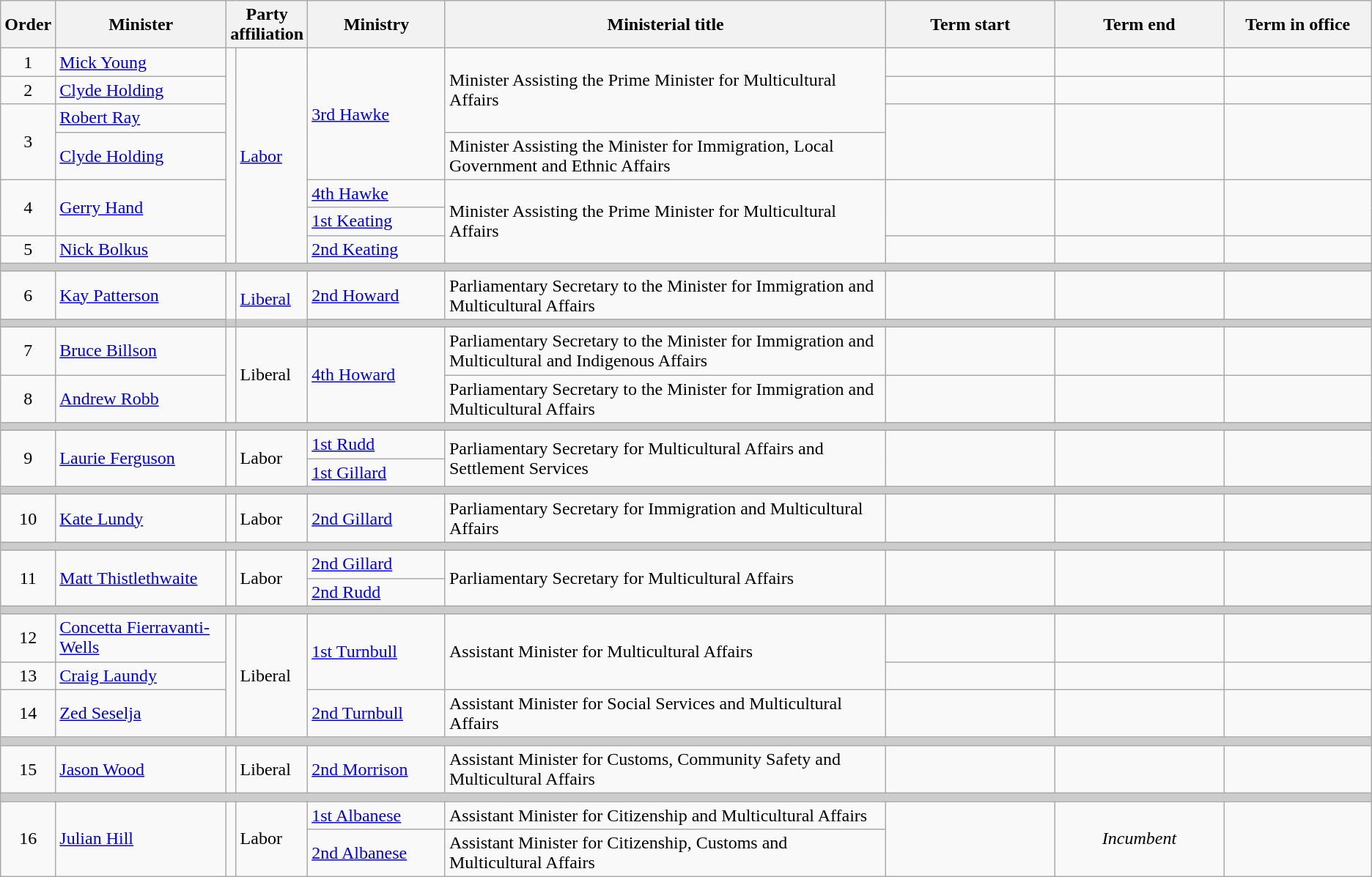<table class="wikitable">
<tr>
<th width=5>Order</th>
<th width=150>Minister</th>
<th width=75 colspan=2>Party affiliation</th>
<th width=120>Ministry</th>
<th width=405>Ministerial title</th>
<th width=150>Term start</th>
<th width=150>Term end</th>
<th width=130>Term in office</th>
</tr>
<tr>
<td align=center>1</td>
<td><a href='#'>Mick Young</a></td>
<td rowspan=7 ></td>
<td rowspan=7><a href='#'>Labor</a></td>
<td rowspan=4><a href='#'>3rd Hawke</a></td>
<td rowspan=3>Minister Assisting the Prime Minister for Multicultural Affairs</td>
<td align=center></td>
<td align=center></td>
<td align=right></td>
</tr>
<tr>
<td align=center>2</td>
<td><a href='#'>Clyde Holding</a></td>
<td align=center></td>
<td align=center></td>
<td align=right></td>
</tr>
<tr>
<td align=center rowspan=2>3</td>
<td><a href='#'>Robert Ray</a></td>
<td align=center rowspan=2></td>
<td align=center rowspan=2></td>
<td align=right rowspan=2></td>
</tr>
<tr>
<td><a href='#'>Clyde Holding</a></td>
<td>Minister Assisting the Minister for Immigration, Local Government and Ethnic Affairs</td>
</tr>
<tr>
<td align=center rowspan=2>4</td>
<td rowspan=2><a href='#'>Gerry Hand</a></td>
<td><a href='#'>4th Hawke</a></td>
<td rowspan=3>Minister Assisting the Prime Minister for Multicultural Affairs</td>
<td align=center rowspan=2></td>
<td align=center rowspan=2></td>
<td align=right rowspan=2></td>
</tr>
<tr>
<td><a href='#'>1st Keating</a></td>
</tr>
<tr>
<td align=center>5</td>
<td><a href='#'>Nick Bolkus</a></td>
<td><a href='#'>2nd Keating</a></td>
<td align=center></td>
<td align=center></td>
<td align=right></td>
</tr>
<tr>
<th colspan=9 style="background: #cccccc;"></th>
</tr>
<tr>
<td align=center>6</td>
<td><a href='#'>Kay Patterson</a></td>
<td rowspan=2 ></td>
<td rowspan=2><a href='#'>Liberal</a></td>
<td><a href='#'>2nd Howard</a></td>
<td>Parliamentary Secretary to the Minister for Immigration and Multicultural Affairs</td>
<td align=center></td>
<td align=center></td>
<td align=right><strong></strong></td>
</tr>
<tr>
<th colspan=9 style="background: #cccccc;"></th>
</tr>
<tr>
<td align=center>7</td>
<td><a href='#'>Bruce Billson</a></td>
<td rowspan=2 ></td>
<td rowspan=2>Liberal</td>
<td rowspan=2><a href='#'>4th Howard</a></td>
<td>Parliamentary Secretary to the Minister for Immigration and Multicultural and Indigenous Affairs</td>
<td align=center></td>
<td align=center></td>
<td align=right></td>
</tr>
<tr>
<td align=center>8</td>
<td><a href='#'>Andrew Robb</a></td>
<td>Parliamentary Secretary to the Minister for Immigration and Multicultural Affairs</td>
<td align=center></td>
<td align=center></td>
<td align=right></td>
</tr>
<tr>
<th colspan=9 style="background: #cccccc;"></th>
</tr>
<tr>
<td rowspan=2 align=center>9</td>
<td rowspan=2><a href='#'>Laurie Ferguson</a></td>
<td rowspan=2 ></td>
<td rowspan=2>Labor</td>
<td><a href='#'>1st Rudd</a></td>
<td rowspan=2>Parliamentary Secretary for Multicultural Affairs and Settlement Services</td>
<td rowspan=2 align=center></td>
<td rowspan=2 align=center></td>
<td rowspan=2 align=right></td>
</tr>
<tr>
<td><a href='#'>1st Gillard</a></td>
</tr>
<tr>
<th colspan=9 style="background: #cccccc;"></th>
</tr>
<tr>
<td align=center>10</td>
<td><a href='#'>Kate Lundy</a></td>
<td></td>
<td>Labor</td>
<td><a href='#'>2nd Gillard</a></td>
<td>Parliamentary Secretary for Immigration and Multicultural Affairs</td>
<td align=center></td>
<td align=center></td>
<td align=right></td>
</tr>
<tr>
<th colspan=9 style="background: #cccccc;"></th>
</tr>
<tr>
<td rowspan=2 align=center>11</td>
<td rowspan=2><a href='#'>Matt Thistlethwaite</a></td>
<td rowspan=2 ></td>
<td rowspan=2>Labor</td>
<td><a href='#'>2nd Gillard</a></td>
<td rowspan=2>Parliamentary Secretary for Multicultural Affairs</td>
<td rowspan=2 align=center></td>
<td rowspan=2 align=center></td>
<td rowspan=2 align=right></td>
</tr>
<tr>
<td><a href='#'>2nd Rudd</a></td>
</tr>
<tr>
<th colspan=9 style="background: #cccccc;"></th>
</tr>
<tr>
<td align=center>12</td>
<td><a href='#'>Concetta Fierravanti-Wells</a></td>
<td rowspan=3 ></td>
<td rowspan=3>Liberal</td>
<td rowspan=2><a href='#'>1st Turnbull</a></td>
<td rowspan=2>Assistant Minister for Multicultural Affairs</td>
<td align=center></td>
<td align=center></td>
<td align=right></td>
</tr>
<tr>
<td align=center>13</td>
<td><a href='#'>Craig Laundy</a></td>
<td align=center></td>
<td align=center></td>
<td align=right></td>
</tr>
<tr>
<td align=center>14</td>
<td><a href='#'>Zed Seselja</a></td>
<td><a href='#'>2nd Turnbull</a></td>
<td>Assistant Minister for Social Services and Multicultural Affairs</td>
<td align=center></td>
<td align=center></td>
<td align=right></td>
</tr>
<tr>
<th colspan=9 style="background: #cccccc;"></th>
</tr>
<tr>
<td align=center>15</td>
<td><a href='#'>Jason Wood</a></td>
<td></td>
<td>Liberal</td>
<td><a href='#'>2nd Morrison</a></td>
<td>Assistant Minister for Customs, Community Safety and Multicultural Affairs</td>
<td align=center></td>
<td align=center></td>
<td align=right></td>
</tr>
<tr>
<th colspan=9 style="background: #cccccc;"></th>
</tr>
<tr>
<td align=center rowspan=2>16</td>
<td rowspan=2><a href='#'>Julian Hill</a></td>
<td rowspan=2 ></td>
<td rowspan=2>Labor</td>
<td><a href='#'>1st Albanese</a></td>
<td>Assistant Minister for Citizenship and Multicultural Affairs</td>
<td align=center rowspan=2></td>
<td align=center rowspan=2><em>Incumbent</em></td>
<td align=right rowspan=2></td>
</tr>
<tr>
<td><a href='#'>2nd Albanese</a></td>
<td>Assistant Minister for Citizenship, Customs and Multicultural Affairs</td>
</tr>
</table>
